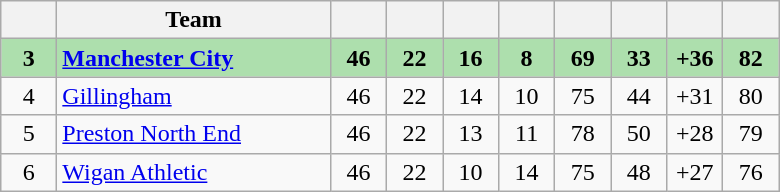<table class="wikitable" style="text-align:center">
<tr>
<th width="30"></th>
<th width="175">Team</th>
<th width="30"></th>
<th width="30"></th>
<th width="30"></th>
<th width="30"></th>
<th width="30"></th>
<th width="30"></th>
<th width="30"></th>
<th width="30"></th>
</tr>
<tr bgcolor=#ADDFAD>
<td><strong>3</strong></td>
<td align=left><strong><a href='#'>Manchester City</a></strong></td>
<td><strong>46</strong></td>
<td><strong>22</strong></td>
<td><strong>16</strong></td>
<td><strong>8</strong></td>
<td><strong>69</strong></td>
<td><strong>33</strong></td>
<td><strong>+36</strong></td>
<td><strong>82</strong></td>
</tr>
<tr>
<td>4</td>
<td align=left><a href='#'>Gillingham</a></td>
<td>46</td>
<td>22</td>
<td>14</td>
<td>10</td>
<td>75</td>
<td>44</td>
<td>+31</td>
<td>80</td>
</tr>
<tr>
<td>5</td>
<td align=left><a href='#'>Preston North End</a></td>
<td>46</td>
<td>22</td>
<td>13</td>
<td>11</td>
<td>78</td>
<td>50</td>
<td>+28</td>
<td>79</td>
</tr>
<tr>
<td>6</td>
<td align=left><a href='#'>Wigan Athletic</a></td>
<td>46</td>
<td>22</td>
<td>10</td>
<td>14</td>
<td>75</td>
<td>48</td>
<td>+27</td>
<td>76</td>
</tr>
</table>
